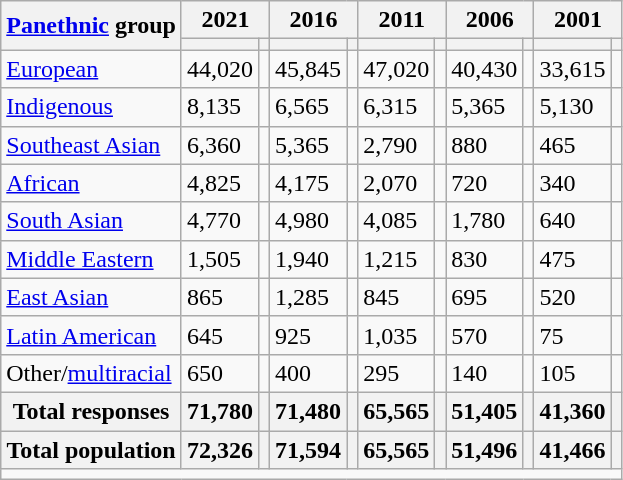<table class="wikitable collapsible sortable">
<tr>
<th rowspan="2"><a href='#'>Panethnic</a> group</th>
<th colspan="2">2021</th>
<th colspan="2">2016</th>
<th colspan="2">2011</th>
<th colspan="2">2006</th>
<th colspan="2">2001</th>
</tr>
<tr>
<th><a href='#'></a></th>
<th></th>
<th></th>
<th></th>
<th></th>
<th></th>
<th></th>
<th></th>
<th></th>
<th></th>
</tr>
<tr>
<td><a href='#'>European</a></td>
<td>44,020</td>
<td></td>
<td>45,845</td>
<td></td>
<td>47,020</td>
<td></td>
<td>40,430</td>
<td></td>
<td>33,615</td>
<td></td>
</tr>
<tr>
<td><a href='#'>Indigenous</a></td>
<td>8,135</td>
<td></td>
<td>6,565</td>
<td></td>
<td>6,315</td>
<td></td>
<td>5,365</td>
<td></td>
<td>5,130</td>
<td></td>
</tr>
<tr>
<td><a href='#'>Southeast Asian</a></td>
<td>6,360</td>
<td></td>
<td>5,365</td>
<td></td>
<td>2,790</td>
<td></td>
<td>880</td>
<td></td>
<td>465</td>
<td></td>
</tr>
<tr>
<td><a href='#'>African</a></td>
<td>4,825</td>
<td></td>
<td>4,175</td>
<td></td>
<td>2,070</td>
<td></td>
<td>720</td>
<td></td>
<td>340</td>
<td></td>
</tr>
<tr>
<td><a href='#'>South Asian</a></td>
<td>4,770</td>
<td></td>
<td>4,980</td>
<td></td>
<td>4,085</td>
<td></td>
<td>1,780</td>
<td></td>
<td>640</td>
<td></td>
</tr>
<tr>
<td><a href='#'>Middle Eastern</a></td>
<td>1,505</td>
<td></td>
<td>1,940</td>
<td></td>
<td>1,215</td>
<td></td>
<td>830</td>
<td></td>
<td>475</td>
<td></td>
</tr>
<tr>
<td><a href='#'>East Asian</a></td>
<td>865</td>
<td></td>
<td>1,285</td>
<td></td>
<td>845</td>
<td></td>
<td>695</td>
<td></td>
<td>520</td>
<td></td>
</tr>
<tr>
<td><a href='#'>Latin American</a></td>
<td>645</td>
<td></td>
<td>925</td>
<td></td>
<td>1,035</td>
<td></td>
<td>570</td>
<td></td>
<td>75</td>
<td></td>
</tr>
<tr>
<td>Other/<a href='#'>multiracial</a></td>
<td>650</td>
<td></td>
<td>400</td>
<td></td>
<td>295</td>
<td></td>
<td>140</td>
<td></td>
<td>105</td>
<td></td>
</tr>
<tr>
<th>Total responses</th>
<th>71,780</th>
<th></th>
<th>71,480</th>
<th></th>
<th>65,565</th>
<th></th>
<th>51,405</th>
<th></th>
<th>41,360</th>
<th></th>
</tr>
<tr class="sortbottom">
<th>Total population</th>
<th>72,326</th>
<th></th>
<th>71,594</th>
<th></th>
<th>65,565</th>
<th></th>
<th>51,496</th>
<th></th>
<th>41,466</th>
<th></th>
</tr>
<tr class="sortbottom">
<td colspan="11"></td>
</tr>
</table>
